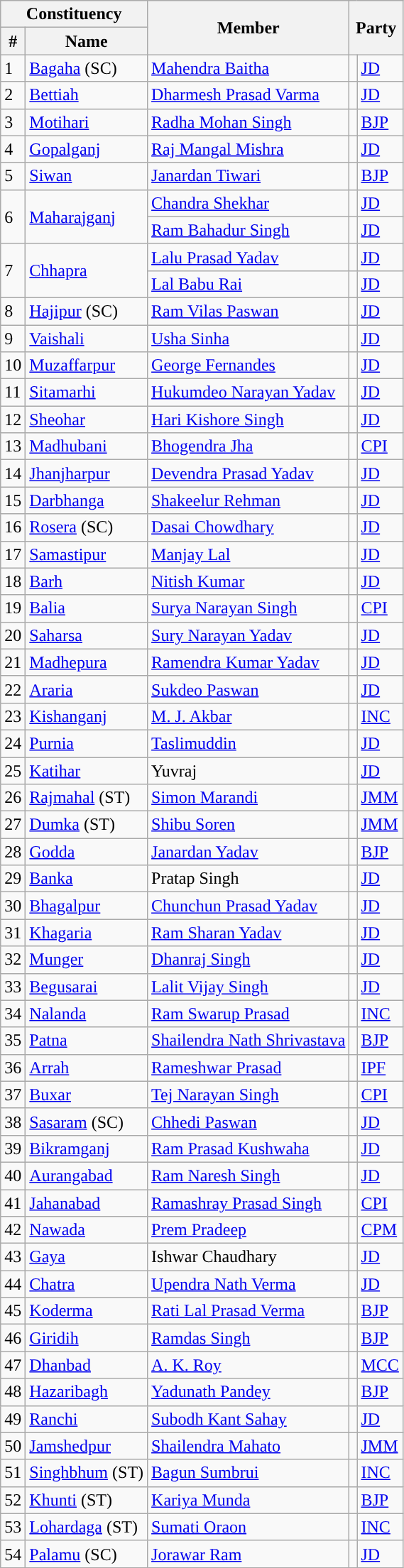<table class="wikitable sortable">
<tr>
<th colspan="2">Constituency</th>
<th rowspan="2">Member</th>
<th colspan="2" rowspan="2">Party</th>
</tr>
<tr>
<th>#</th>
<th>Name</th>
</tr>
<tr>
<td>1</td>
<td><a href='#'>Bagaha</a> (SC)</td>
<td><a href='#'>Mahendra Baitha</a></td>
<td style="background-color: "></td>
<td><a href='#'>JD</a></td>
</tr>
<tr>
<td>2</td>
<td><a href='#'>Bettiah</a></td>
<td><a href='#'>Dharmesh Prasad Varma</a></td>
<td style="background-color: "></td>
<td><a href='#'>JD</a></td>
</tr>
<tr>
<td>3</td>
<td><a href='#'>Motihari</a></td>
<td><a href='#'>Radha Mohan Singh</a></td>
<td style="background-color: "></td>
<td><a href='#'>BJP</a></td>
</tr>
<tr>
<td>4</td>
<td><a href='#'>Gopalganj</a></td>
<td><a href='#'>Raj Mangal Mishra</a></td>
<td style="background-color: "></td>
<td><a href='#'>JD</a></td>
</tr>
<tr>
<td>5</td>
<td><a href='#'>Siwan</a></td>
<td><a href='#'>Janardan Tiwari</a></td>
<td style="background-color: "></td>
<td><a href='#'>BJP</a></td>
</tr>
<tr>
<td rowspan="2">6</td>
<td rowspan="2"><a href='#'>Maharajganj</a></td>
<td><a href='#'>Chandra Shekhar</a></td>
<td style="background-color: "></td>
<td><a href='#'>JD</a></td>
</tr>
<tr>
<td><a href='#'>Ram Bahadur Singh</a></td>
<td style="background-color: "></td>
<td><a href='#'>JD</a></td>
</tr>
<tr>
<td rowspan="2">7</td>
<td rowspan="2"><a href='#'>Chhapra</a></td>
<td><a href='#'>Lalu Prasad Yadav</a></td>
<td style="background-color: "></td>
<td><a href='#'>JD</a></td>
</tr>
<tr>
<td><a href='#'>Lal Babu Rai</a></td>
<td style="background-color: "></td>
<td><a href='#'>JD</a></td>
</tr>
<tr>
<td>8</td>
<td><a href='#'>Hajipur</a> (SC)</td>
<td><a href='#'>Ram Vilas Paswan</a></td>
<td style="background-color: "></td>
<td><a href='#'>JD</a></td>
</tr>
<tr>
<td>9</td>
<td><a href='#'>Vaishali</a></td>
<td><a href='#'>Usha Sinha</a></td>
<td style="background-color: "></td>
<td><a href='#'>JD</a></td>
</tr>
<tr>
<td>10</td>
<td><a href='#'>Muzaffarpur</a></td>
<td><a href='#'>George Fernandes</a></td>
<td style="background-color: "></td>
<td><a href='#'>JD</a></td>
</tr>
<tr>
<td>11</td>
<td><a href='#'>Sitamarhi</a></td>
<td><a href='#'>Hukumdeo Narayan Yadav</a></td>
<td style="background-color: "></td>
<td><a href='#'>JD</a></td>
</tr>
<tr>
<td>12</td>
<td><a href='#'>Sheohar</a></td>
<td><a href='#'>Hari Kishore Singh</a></td>
<td style="background-color: "></td>
<td><a href='#'>JD</a></td>
</tr>
<tr>
<td>13</td>
<td><a href='#'>Madhubani</a></td>
<td><a href='#'>Bhogendra Jha</a></td>
<td style="background-color: "></td>
<td><a href='#'>CPI</a></td>
</tr>
<tr>
<td>14</td>
<td><a href='#'>Jhanjharpur</a></td>
<td><a href='#'>Devendra Prasad Yadav</a></td>
<td style="background-color: "></td>
<td><a href='#'>JD</a></td>
</tr>
<tr>
<td>15</td>
<td><a href='#'>Darbhanga</a></td>
<td><a href='#'>Shakeelur Rehman</a></td>
<td style="background-color: "></td>
<td><a href='#'>JD</a></td>
</tr>
<tr>
<td>16</td>
<td><a href='#'>Rosera</a> (SC)</td>
<td><a href='#'>Dasai Chowdhary</a></td>
<td style="background-color: "></td>
<td><a href='#'>JD</a></td>
</tr>
<tr>
<td>17</td>
<td><a href='#'>Samastipur</a></td>
<td><a href='#'>Manjay Lal</a></td>
<td style="background-color: "></td>
<td><a href='#'>JD</a></td>
</tr>
<tr>
<td>18</td>
<td><a href='#'>Barh</a></td>
<td><a href='#'>Nitish Kumar</a></td>
<td style="background-color: "></td>
<td><a href='#'>JD</a></td>
</tr>
<tr>
<td>19</td>
<td><a href='#'>Balia</a></td>
<td><a href='#'>Surya Narayan Singh</a></td>
<td style="background-color: "></td>
<td><a href='#'>CPI</a></td>
</tr>
<tr>
<td>20</td>
<td><a href='#'>Saharsa</a></td>
<td><a href='#'>Sury Narayan Yadav</a></td>
<td style="background-color: "></td>
<td><a href='#'>JD</a></td>
</tr>
<tr>
<td>21</td>
<td><a href='#'>Madhepura</a></td>
<td><a href='#'>Ramendra Kumar Yadav</a></td>
<td style="background-color: "></td>
<td><a href='#'>JD</a></td>
</tr>
<tr>
<td>22</td>
<td><a href='#'>Araria</a></td>
<td><a href='#'>Sukdeo Paswan</a></td>
<td style="background-color: "></td>
<td><a href='#'>JD</a></td>
</tr>
<tr>
<td>23</td>
<td><a href='#'>Kishanganj</a></td>
<td><a href='#'>M. J. Akbar</a></td>
<td style="background-color: "></td>
<td><a href='#'>INC</a></td>
</tr>
<tr>
<td>24</td>
<td><a href='#'>Purnia</a></td>
<td><a href='#'>Taslimuddin</a></td>
<td style="background-color: "></td>
<td><a href='#'>JD</a></td>
</tr>
<tr>
<td>25</td>
<td><a href='#'>Katihar</a></td>
<td>Yuvraj</td>
<td style="background-color: "></td>
<td><a href='#'>JD</a></td>
</tr>
<tr>
<td>26</td>
<td><a href='#'>Rajmahal</a> (ST)</td>
<td><a href='#'>Simon Marandi</a></td>
<td style="background-color: "></td>
<td><a href='#'>JMM</a></td>
</tr>
<tr>
<td>27</td>
<td><a href='#'>Dumka</a> (ST)</td>
<td><a href='#'>Shibu Soren</a></td>
<td style="background-color: "></td>
<td><a href='#'>JMM</a></td>
</tr>
<tr>
<td>28</td>
<td><a href='#'>Godda</a></td>
<td><a href='#'>Janardan Yadav</a></td>
<td style="background-color: "></td>
<td><a href='#'>BJP</a></td>
</tr>
<tr>
<td>29</td>
<td><a href='#'>Banka</a></td>
<td>Pratap Singh</td>
<td style="background-color: "></td>
<td><a href='#'>JD</a></td>
</tr>
<tr>
<td>30</td>
<td><a href='#'>Bhagalpur</a></td>
<td><a href='#'>Chunchun Prasad Yadav</a></td>
<td style="background-color: "></td>
<td><a href='#'>JD</a></td>
</tr>
<tr>
<td>31</td>
<td><a href='#'>Khagaria</a></td>
<td><a href='#'>Ram Sharan Yadav</a></td>
<td style="background-color: "></td>
<td><a href='#'>JD</a></td>
</tr>
<tr>
<td>32</td>
<td><a href='#'>Munger</a></td>
<td><a href='#'>Dhanraj Singh</a></td>
<td style="background-color: "></td>
<td><a href='#'>JD</a></td>
</tr>
<tr>
<td>33</td>
<td><a href='#'>Begusarai</a></td>
<td><a href='#'>Lalit Vijay Singh</a></td>
<td style="background-color: "></td>
<td><a href='#'>JD</a></td>
</tr>
<tr>
<td>34</td>
<td><a href='#'>Nalanda</a></td>
<td><a href='#'>Ram Swarup Prasad</a></td>
<td style="background-color: "></td>
<td><a href='#'>INC</a></td>
</tr>
<tr>
<td>35</td>
<td><a href='#'>Patna</a></td>
<td><a href='#'>Shailendra Nath Shrivastava</a></td>
<td style="background-color: "></td>
<td><a href='#'>BJP</a></td>
</tr>
<tr>
<td>36</td>
<td><a href='#'>Arrah</a></td>
<td><a href='#'>Rameshwar Prasad</a></td>
<td style="background-color: "></td>
<td><a href='#'>IPF</a></td>
</tr>
<tr>
<td>37</td>
<td><a href='#'>Buxar</a></td>
<td><a href='#'>Tej Narayan Singh</a></td>
<td style="background-color: "></td>
<td><a href='#'>CPI</a></td>
</tr>
<tr>
<td>38</td>
<td><a href='#'>Sasaram</a> (SC)</td>
<td><a href='#'>Chhedi Paswan</a></td>
<td style="background-color: "></td>
<td><a href='#'>JD</a></td>
</tr>
<tr>
<td>39</td>
<td><a href='#'>Bikramganj</a></td>
<td><a href='#'>Ram Prasad Kushwaha</a></td>
<td style="background-color: "></td>
<td><a href='#'>JD</a></td>
</tr>
<tr>
<td>40</td>
<td><a href='#'>Aurangabad</a></td>
<td><a href='#'>Ram Naresh Singh</a></td>
<td style="background-color: "></td>
<td><a href='#'>JD</a></td>
</tr>
<tr>
<td>41</td>
<td><a href='#'>Jahanabad</a></td>
<td><a href='#'>Ramashray Prasad Singh</a></td>
<td style="background-color: "></td>
<td><a href='#'>CPI</a></td>
</tr>
<tr>
<td>42</td>
<td><a href='#'>Nawada</a></td>
<td><a href='#'>Prem Pradeep</a></td>
<td style="background-color: "></td>
<td><a href='#'>CPM</a></td>
</tr>
<tr>
<td>43</td>
<td><a href='#'>Gaya</a></td>
<td>Ishwar Chaudhary</td>
<td style="background-color: "></td>
<td><a href='#'>JD</a></td>
</tr>
<tr>
<td>44</td>
<td><a href='#'>Chatra</a></td>
<td><a href='#'>Upendra Nath Verma</a></td>
<td style="background-color: "></td>
<td><a href='#'>JD</a></td>
</tr>
<tr>
<td>45</td>
<td><a href='#'>Koderma</a></td>
<td><a href='#'>Rati Lal Prasad Verma</a></td>
<td style="background-color: "></td>
<td><a href='#'>BJP</a></td>
</tr>
<tr>
<td>46</td>
<td><a href='#'>Giridih</a></td>
<td><a href='#'>Ramdas Singh</a></td>
<td style="background-color: "></td>
<td><a href='#'>BJP</a></td>
</tr>
<tr>
<td>47</td>
<td><a href='#'>Dhanbad</a></td>
<td><a href='#'>A. K. Roy</a></td>
<td style="background-color: "></td>
<td><a href='#'>MCC</a></td>
</tr>
<tr>
<td>48</td>
<td><a href='#'>Hazaribagh</a></td>
<td><a href='#'>Yadunath Pandey</a></td>
<td style="background-color: "></td>
<td><a href='#'>BJP</a></td>
</tr>
<tr>
<td>49</td>
<td><a href='#'>Ranchi</a></td>
<td><a href='#'>Subodh Kant Sahay</a></td>
<td style="background-color: "></td>
<td><a href='#'>JD</a></td>
</tr>
<tr>
<td>50</td>
<td><a href='#'>Jamshedpur</a></td>
<td><a href='#'>Shailendra Mahato</a></td>
<td style="background-color: "></td>
<td><a href='#'>JMM</a></td>
</tr>
<tr>
<td>51</td>
<td><a href='#'>Singhbhum</a> (ST)</td>
<td><a href='#'>Bagun Sumbrui</a></td>
<td style="background-color: "></td>
<td><a href='#'>INC</a></td>
</tr>
<tr>
<td>52</td>
<td><a href='#'>Khunti</a> (ST)</td>
<td><a href='#'>Kariya Munda</a></td>
<td style="background-color: "></td>
<td><a href='#'>BJP</a></td>
</tr>
<tr>
<td>53</td>
<td><a href='#'>Lohardaga</a> (ST)</td>
<td><a href='#'>Sumati Oraon</a></td>
<td style="background-color: "></td>
<td><a href='#'>INC</a></td>
</tr>
<tr>
<td>54</td>
<td><a href='#'>Palamu</a> (SC)</td>
<td><a href='#'>Jorawar Ram</a></td>
<td style="background-color: "></td>
<td><a href='#'>JD</a></td>
</tr>
</table>
